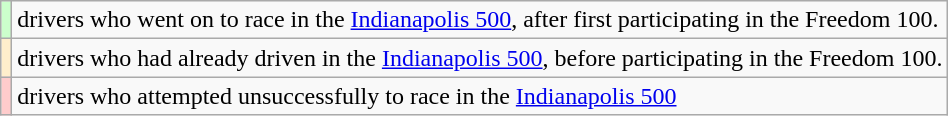<table class="wikitable">
<tr>
<td style="background:#cfc;"></td>
<td>drivers who went on to race in the <a href='#'>Indianapolis 500</a>, after first participating in the Freedom 100.</td>
</tr>
<tr>
<td style="background:#fec;"></td>
<td>drivers who had already driven in the <a href='#'>Indianapolis 500</a>, before participating in the Freedom 100.</td>
</tr>
<tr>
<td style="background:#fcc;"></td>
<td>drivers who attempted unsuccessfully to race in the <a href='#'>Indianapolis 500</a></td>
</tr>
</table>
